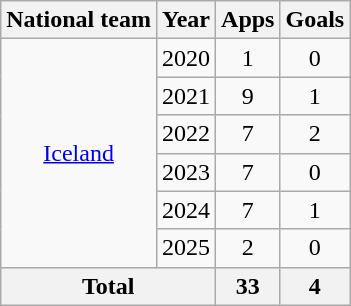<table class="wikitable" style="text-align:center">
<tr>
<th>National team</th>
<th>Year</th>
<th>Apps</th>
<th>Goals</th>
</tr>
<tr>
<td rowspan="6"><a href='#'>Iceland</a></td>
<td>2020</td>
<td>1</td>
<td>0</td>
</tr>
<tr>
<td>2021</td>
<td>9</td>
<td>1</td>
</tr>
<tr>
<td>2022</td>
<td>7</td>
<td>2</td>
</tr>
<tr>
<td>2023</td>
<td>7</td>
<td>0</td>
</tr>
<tr>
<td>2024</td>
<td>7</td>
<td>1</td>
</tr>
<tr>
<td>2025</td>
<td>2</td>
<td>0</td>
</tr>
<tr>
<th colspan="2">Total</th>
<th>33</th>
<th>4</th>
</tr>
</table>
